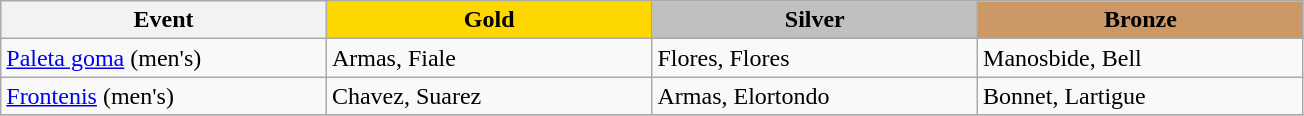<table class="wikitable" style="max-width: 23cm; width: 100%">
<tr>
<th scope="col">Event</th>
<th scope="col" style="background-color:gold; width:25%">Gold</th>
<th scope="col" style="background-color:silver; width:25%; width:25%">Silver</th>
<th scope="col" style="background-color:#cc9966; width:25%">Bronze</th>
</tr>
<tr>
<td><a href='#'>Paleta goma</a> (men's)</td>
<td> Armas, Fiale</td>
<td> Flores, Flores</td>
<td> Manosbide, Bell</td>
</tr>
<tr>
<td><a href='#'>Frontenis</a> (men's)</td>
<td> Chavez, Suarez</td>
<td> Armas, Elortondo</td>
<td> Bonnet, Lartigue</td>
</tr>
<tr>
</tr>
</table>
